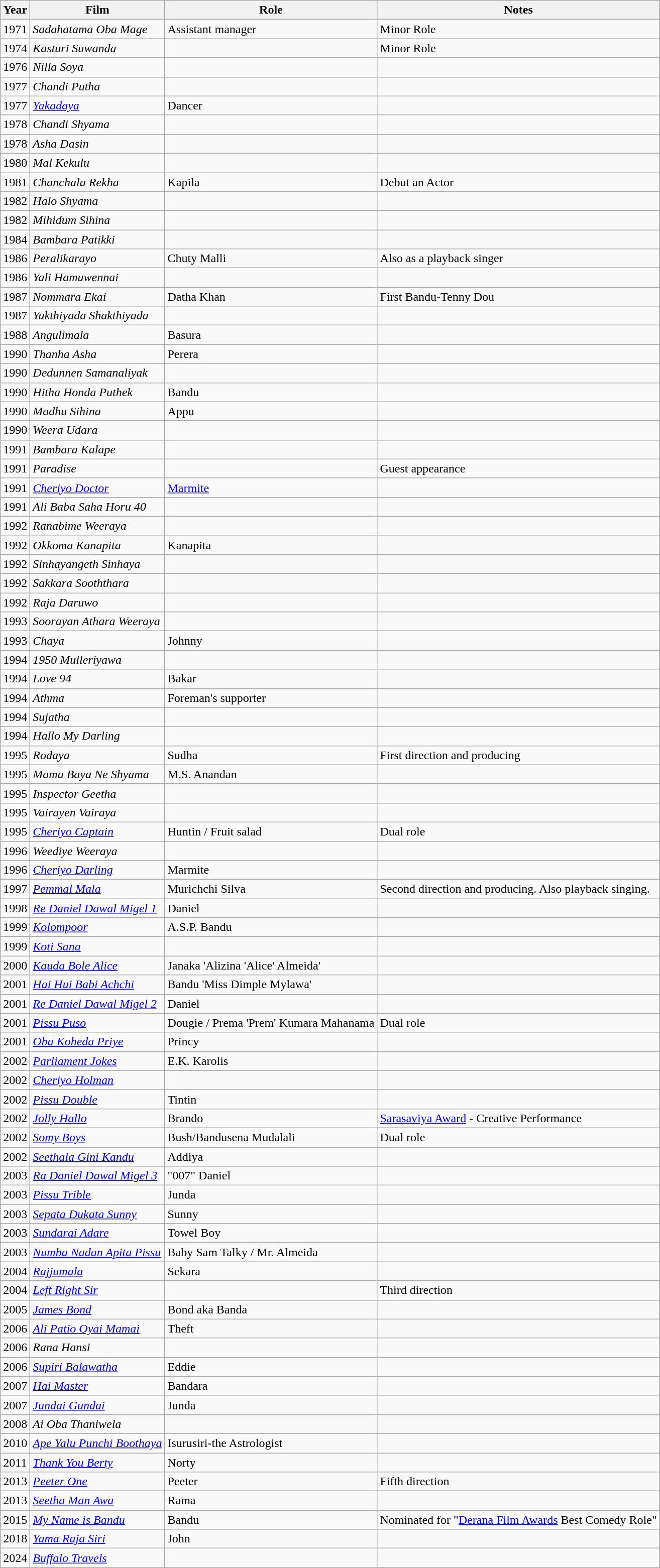<table class="wikitable">
<tr>
<th>Year</th>
<th>Film</th>
<th>Role</th>
<th>Notes</th>
</tr>
<tr>
<td>1971</td>
<td><em>Sadahatama Oba Mage</em></td>
<td>Assistant manager</td>
<td>Minor Role</td>
</tr>
<tr>
<td>1974</td>
<td><em>Kasturi Suwanda</em></td>
<td></td>
<td>Minor Role </td>
</tr>
<tr>
<td>1976</td>
<td><em>Nilla Soya</em></td>
<td></td>
<td></td>
</tr>
<tr>
<td>1977</td>
<td><em>Chandi Putha</em></td>
<td></td>
<td></td>
</tr>
<tr>
<td>1977</td>
<td><em><a href='#'>Yakadaya</a></em></td>
<td>Dancer</td>
<td></td>
</tr>
<tr>
<td>1978</td>
<td><em>Chandi Shyama</em></td>
<td></td>
<td></td>
</tr>
<tr>
<td>1978</td>
<td><em>Asha Dasin</em></td>
<td></td>
<td></td>
</tr>
<tr>
<td>1980</td>
<td><em>Mal Kekulu</em></td>
<td></td>
<td></td>
</tr>
<tr>
<td>1981</td>
<td><em>Chanchala Rekha</em></td>
<td>Kapila</td>
<td>Debut an Actor</td>
</tr>
<tr>
<td>1982</td>
<td><em>Halo Shyama</em></td>
<td></td>
<td></td>
</tr>
<tr>
<td>1982</td>
<td><em>Mihidum Sihina</em></td>
<td></td>
<td></td>
</tr>
<tr>
<td>1984</td>
<td><em>Bambara Patikki</em></td>
<td></td>
<td></td>
</tr>
<tr>
<td>1986</td>
<td><em>Peralikarayo</em></td>
<td>Chuty Malli</td>
<td>Also as a playback singer</td>
</tr>
<tr>
<td>1986</td>
<td><em>Yali Hamuwennai</em></td>
<td></td>
<td></td>
</tr>
<tr>
<td>1987</td>
<td><em>Nommara Ekai</em></td>
<td>Datha Khan</td>
<td>First Bandu-Tenny Dou</td>
</tr>
<tr>
<td>1987</td>
<td><em>Yukthiyada Shakthiyada</em></td>
<td></td>
<td></td>
</tr>
<tr>
<td>1988</td>
<td><em>Angulimala</em></td>
<td>Basura</td>
<td></td>
</tr>
<tr>
<td>1990</td>
<td><em>Thanha Asha</em></td>
<td>Perera</td>
<td></td>
</tr>
<tr>
<td>1990</td>
<td><em>Dedunnen Samanaliyak</em></td>
<td></td>
<td></td>
</tr>
<tr>
<td>1990</td>
<td><em>Hitha Honda Puthek</em></td>
<td>Bandu</td>
<td></td>
</tr>
<tr>
<td>1990</td>
<td><em>Madhu Sihina</em></td>
<td>Appu</td>
<td></td>
</tr>
<tr>
<td>1990</td>
<td><em>Weera Udara</em></td>
<td></td>
<td></td>
</tr>
<tr>
<td>1991</td>
<td><em>Bambara Kalape</em></td>
<td></td>
<td></td>
</tr>
<tr>
<td>1991</td>
<td><em>Paradise</em></td>
<td></td>
<td>Guest appearance</td>
</tr>
<tr>
<td>1991</td>
<td><em><a href='#'>Cheriyo Doctor</a></em></td>
<td><a href='#'>Marmite</a></td>
<td></td>
</tr>
<tr>
<td>1991</td>
<td><em>Ali Baba Saha Horu 40</em></td>
<td></td>
<td></td>
</tr>
<tr>
<td>1992</td>
<td><em>Ranabime Weeraya</em></td>
<td></td>
<td></td>
</tr>
<tr>
<td>1992</td>
<td><em>Okkoma Kanapita</em></td>
<td>Kanapita</td>
<td></td>
</tr>
<tr>
<td>1992</td>
<td><em>Sinhayangeth Sinhaya</em></td>
<td></td>
<td></td>
</tr>
<tr>
<td>1992</td>
<td><em>Sakkara Sooththara</em></td>
<td></td>
<td></td>
</tr>
<tr>
<td>1992</td>
<td><em>Raja Daruwo</em></td>
<td></td>
<td></td>
</tr>
<tr>
<td>1993</td>
<td><em>Soorayan Athara Weeraya</em></td>
<td></td>
<td></td>
</tr>
<tr>
<td>1993</td>
<td><em>Chaya</em></td>
<td>Johnny</td>
<td></td>
</tr>
<tr>
<td>1994</td>
<td><em>1950 Mulleriyawa</em></td>
<td></td>
<td></td>
</tr>
<tr>
<td>1994</td>
<td><em>Love 94</em></td>
<td>Bakar</td>
<td></td>
</tr>
<tr>
<td>1994</td>
<td><em>Athma</em></td>
<td>Foreman's supporter</td>
<td></td>
</tr>
<tr>
<td>1994</td>
<td><em>Sujatha</em></td>
<td></td>
<td></td>
</tr>
<tr>
<td>1994</td>
<td><em>Hallo My Darling </em></td>
<td></td>
<td></td>
</tr>
<tr>
<td>1995</td>
<td><em>Rodaya</em></td>
<td>Sudha</td>
<td>First direction and producing</td>
</tr>
<tr>
<td>1995</td>
<td><em>Mama Baya Ne Shyama</em></td>
<td>M.S. Anandan</td>
<td></td>
</tr>
<tr>
<td>1995</td>
<td><em>Inspector Geetha</em></td>
<td></td>
<td></td>
</tr>
<tr>
<td>1995</td>
<td><em>Vairayen Vairaya</em></td>
<td></td>
<td></td>
</tr>
<tr>
<td>1995</td>
<td><em><a href='#'>Cheriyo Captain</a></em></td>
<td>Huntin / Fruit salad</td>
<td>Dual role</td>
</tr>
<tr>
<td>1996</td>
<td><em>Weediye Weeraya</em></td>
<td></td>
<td></td>
</tr>
<tr>
<td>1996</td>
<td><em><a href='#'>Cheriyo Darling</a></em></td>
<td>Marmite</td>
<td></td>
</tr>
<tr>
<td>1997</td>
<td><em><a href='#'>Pemmal Mala</a></em></td>
<td>Murichchi Silva</td>
<td>Second direction and producing. Also playback singing.</td>
</tr>
<tr>
<td>1998</td>
<td><em><a href='#'>Re Daniel Dawal Migel 1</a></em></td>
<td>Daniel</td>
<td></td>
</tr>
<tr>
<td>1999</td>
<td><em><a href='#'>Kolompoor</a></em></td>
<td>A.S.P. Bandu</td>
<td></td>
</tr>
<tr>
<td>1999</td>
<td><em><a href='#'>Koti Sana</a></em></td>
<td></td>
<td></td>
</tr>
<tr>
<td>2000</td>
<td><em><a href='#'>Kauda Bole Alice</a></em></td>
<td>Janaka 'Alizina 'Alice' Almeida'</td>
<td></td>
</tr>
<tr>
<td>2001</td>
<td><em><a href='#'>Hai Hui Babi Achchi</a></em></td>
<td>Bandu 'Miss Dimple Mylawa'</td>
<td></td>
</tr>
<tr>
<td>2001</td>
<td><em><a href='#'>Re Daniel Dawal Migel 2</a></em></td>
<td>Daniel</td>
<td></td>
</tr>
<tr>
<td>2001</td>
<td><em><a href='#'>Pissu Puso</a></em></td>
<td>Dougie / Prema 'Prem' Kumara Mahanama</td>
<td>Dual role</td>
</tr>
<tr>
<td>2001</td>
<td><em><a href='#'>Oba Koheda Priye</a></em></td>
<td>Princy</td>
<td></td>
</tr>
<tr>
<td>2002</td>
<td><em><a href='#'>Parliament Jokes</a></em></td>
<td>E.K. Karolis</td>
<td></td>
</tr>
<tr>
<td>2002</td>
<td><em><a href='#'>Cheriyo Holman</a></em></td>
<td></td>
<td></td>
</tr>
<tr>
<td>2002</td>
<td><em><a href='#'>Pissu Double</a></em></td>
<td>Tintin</td>
<td></td>
</tr>
<tr>
<td>2002</td>
<td><em><a href='#'>Jolly Hallo</a></em></td>
<td>Brando</td>
<td><a href='#'>Sarasaviya Award</a> - Creative Performance</td>
</tr>
<tr>
<td>2002</td>
<td><em><a href='#'>Somy Boys</a></em></td>
<td>Bush/Bandusena Mudalali</td>
<td>Dual role</td>
</tr>
<tr>
<td>2002</td>
<td><em><a href='#'>Seethala Gini Kandu</a></em></td>
<td>Addiya</td>
<td></td>
</tr>
<tr>
<td>2003</td>
<td><em><a href='#'>Ra Daniel Dawal Migel 3</a></em></td>
<td>"007" Daniel</td>
<td></td>
</tr>
<tr>
<td>2003</td>
<td><em><a href='#'>Pissu Trible</a></em></td>
<td>Junda</td>
<td></td>
</tr>
<tr>
<td>2003</td>
<td><em><a href='#'>Sepata Dukata Sunny</a></em></td>
<td>Sunny</td>
<td></td>
</tr>
<tr>
<td>2003</td>
<td><em><a href='#'>Sundarai Adare</a></em></td>
<td>Towel Boy</td>
<td></td>
</tr>
<tr>
<td>2003</td>
<td><em><a href='#'>Numba Nadan Apita Pissu</a></em></td>
<td>Baby Sam Talky / Mr. Almeida</td>
<td></td>
</tr>
<tr>
<td>2004</td>
<td><em><a href='#'>Rajjumala</a></em></td>
<td>Sekara</td>
<td></td>
</tr>
<tr>
<td>2004</td>
<td><em><a href='#'>Left Right Sir</a></em></td>
<td></td>
<td>Third direction</td>
</tr>
<tr>
<td>2005</td>
<td><em><a href='#'>James Bond</a></em></td>
<td>Bond aka Banda</td>
<td></td>
</tr>
<tr>
<td>2006</td>
<td><em><a href='#'>Ali Patio Oyai Mamai</a></em></td>
<td>Theft</td>
<td></td>
</tr>
<tr>
<td>2006</td>
<td><em>Rana Hansi</em></td>
<td></td>
<td></td>
</tr>
<tr>
<td>2006</td>
<td><em><a href='#'>Supiri Balawatha</a></em></td>
<td>Eddie</td>
<td></td>
</tr>
<tr>
<td>2007</td>
<td><em><a href='#'>Hai Master</a></em></td>
<td>Bandara</td>
<td></td>
</tr>
<tr>
<td>2007</td>
<td><em><a href='#'>Jundai Gundai</a></em></td>
<td>Junda</td>
<td></td>
</tr>
<tr>
<td>2008</td>
<td><em>Ai Oba Thaniwela</em></td>
<td></td>
<td></td>
</tr>
<tr>
<td>2010</td>
<td><em><a href='#'>Ape Yalu Punchi Boothaya</a></em></td>
<td>Isurusiri-the Astrologist</td>
<td></td>
</tr>
<tr>
<td>2011</td>
<td><em><a href='#'>Thank You Berty</a></em></td>
<td>Norty</td>
<td></td>
</tr>
<tr>
<td>2013</td>
<td><em><a href='#'>Peeter One</a></em></td>
<td>Peeter</td>
<td>Fifth direction</td>
</tr>
<tr>
<td>2013</td>
<td><em><a href='#'>Seetha Man Awa</a></em></td>
<td>Rama</td>
<td></td>
</tr>
<tr>
<td>2015</td>
<td><em><a href='#'>My Name is Bandu</a></em></td>
<td>Bandu</td>
<td>Nominated for "<a href='#'>Derana Film Awards</a> Best Comedy Role"</td>
</tr>
<tr>
<td>2018</td>
<td><em><a href='#'>Yama Raja Siri</a></em></td>
<td>John</td>
<td></td>
</tr>
<tr>
<td>2024</td>
<td><em><a href='#'>Buffalo Travels</a></em></td>
<td></td>
<td></td>
</tr>
</table>
